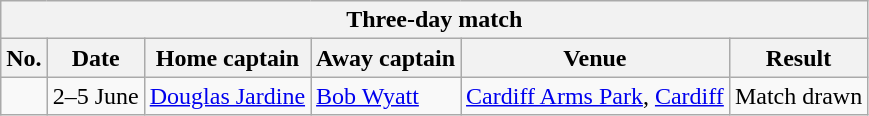<table class="wikitable">
<tr>
<th colspan="9">Three-day match</th>
</tr>
<tr>
<th>No.</th>
<th>Date</th>
<th>Home captain</th>
<th>Away captain</th>
<th>Venue</th>
<th>Result</th>
</tr>
<tr>
<td></td>
<td>2–5 June</td>
<td><a href='#'>Douglas Jardine</a></td>
<td><a href='#'>Bob Wyatt</a></td>
<td><a href='#'>Cardiff Arms Park</a>, <a href='#'>Cardiff</a></td>
<td>Match drawn</td>
</tr>
</table>
